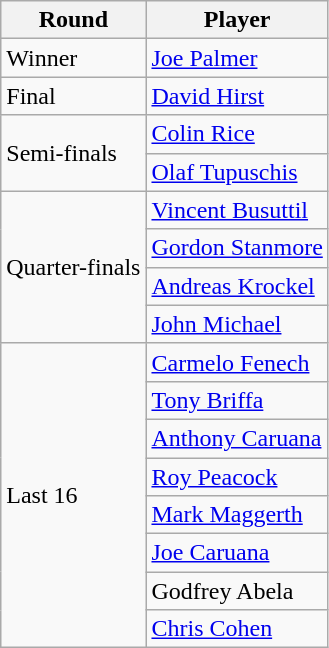<table class="wikitable">
<tr>
<th>Round</th>
<th>Player</th>
</tr>
<tr>
<td rowspan="1">Winner</td>
<td> <a href='#'>Joe Palmer</a></td>
</tr>
<tr>
<td rowspan="1">Final</td>
<td> <a href='#'>David Hirst</a></td>
</tr>
<tr>
<td rowspan="2">Semi-finals</td>
<td> <a href='#'>Colin Rice</a></td>
</tr>
<tr>
<td> <a href='#'>Olaf Tupuschis</a></td>
</tr>
<tr>
<td rowspan="4">Quarter-finals</td>
<td> <a href='#'>Vincent Busuttil</a></td>
</tr>
<tr>
<td> <a href='#'>Gordon Stanmore</a></td>
</tr>
<tr>
<td> <a href='#'>Andreas Krockel</a></td>
</tr>
<tr>
<td> <a href='#'>John Michael</a></td>
</tr>
<tr>
<td rowspan="8">Last 16</td>
<td> <a href='#'>Carmelo Fenech</a></td>
</tr>
<tr>
<td> <a href='#'>Tony Briffa</a></td>
</tr>
<tr>
<td> <a href='#'>Anthony Caruana</a></td>
</tr>
<tr>
<td> <a href='#'>Roy Peacock</a></td>
</tr>
<tr>
<td> <a href='#'>Mark Maggerth</a></td>
</tr>
<tr>
<td> <a href='#'>Joe Caruana</a></td>
</tr>
<tr>
<td> Godfrey Abela</td>
</tr>
<tr>
<td> <a href='#'>Chris Cohen</a></td>
</tr>
</table>
